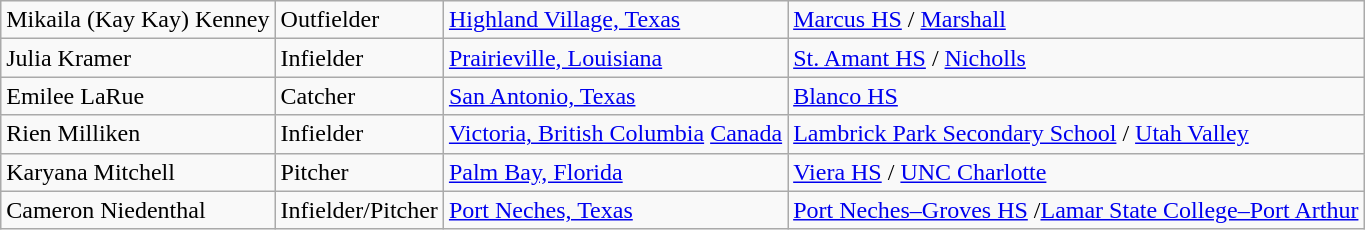<table class="wikitable">
<tr>
<td>Mikaila (Kay Kay) Kenney</td>
<td>Outfielder</td>
<td><a href='#'>Highland Village, Texas</a></td>
<td><a href='#'>Marcus HS</a> / <a href='#'>Marshall</a></td>
</tr>
<tr>
<td>Julia Kramer</td>
<td>Infielder</td>
<td><a href='#'>Prairieville, Louisiana</a></td>
<td><a href='#'>St. Amant HS</a> / <a href='#'>Nicholls</a></td>
</tr>
<tr>
<td>Emilee LaRue</td>
<td>Catcher</td>
<td><a href='#'>San Antonio, Texas</a></td>
<td><a href='#'>Blanco HS</a></td>
</tr>
<tr>
<td>Rien Milliken</td>
<td>Infielder</td>
<td><a href='#'>Victoria, British Columbia</a> <a href='#'>Canada</a></td>
<td><a href='#'>Lambrick Park Secondary School</a> / <a href='#'>Utah Valley</a></td>
</tr>
<tr>
<td>Karyana Mitchell</td>
<td>Pitcher</td>
<td><a href='#'>Palm Bay, Florida</a></td>
<td><a href='#'>Viera HS</a> / <a href='#'>UNC Charlotte</a></td>
</tr>
<tr>
<td>Cameron Niedenthal</td>
<td>Infielder/Pitcher</td>
<td><a href='#'>Port Neches, Texas</a></td>
<td><a href='#'>Port Neches–Groves HS</a> /<a href='#'>Lamar State College–Port Arthur</a></td>
</tr>
</table>
